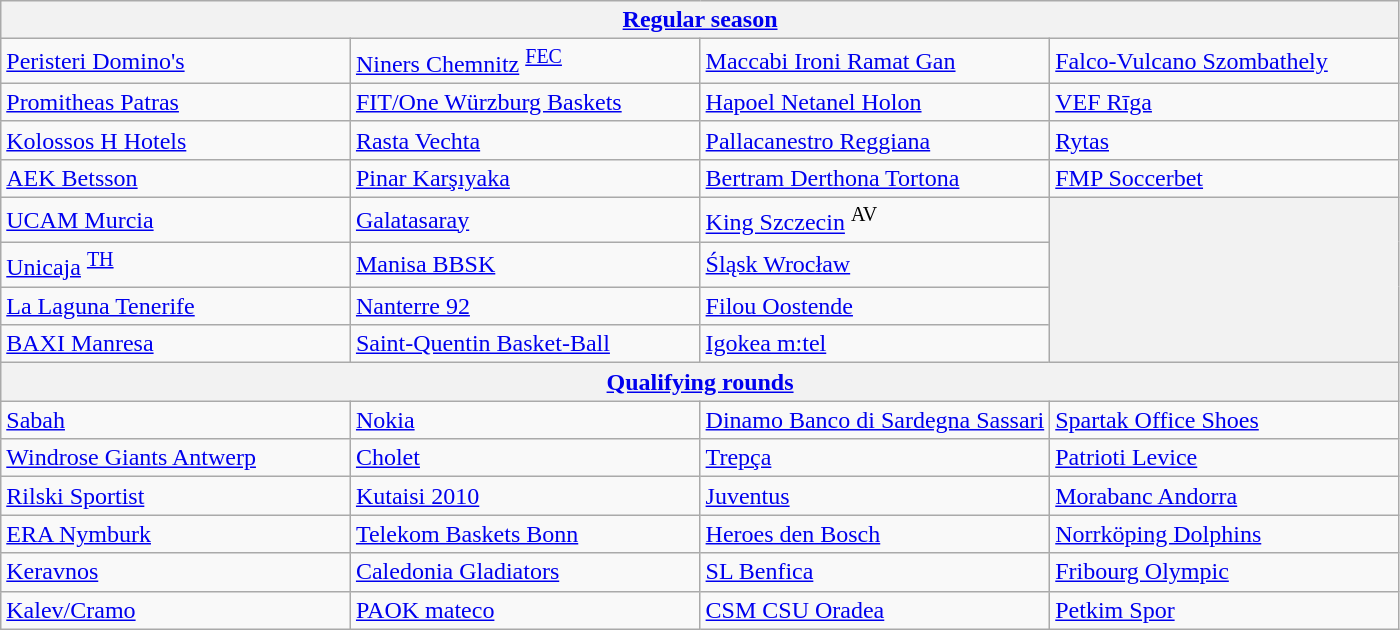<table class="wikitable" style="table-layout:fixed">
<tr>
<th colspan="4"><a href='#'>Regular season</a></th>
</tr>
<tr>
<td style="width:25%;"> <a href='#'>Peristeri Domino's</a> </td>
<td style="width:25%;"> <a href='#'>Niners Chemnitz</a> <sup><a href='#'>FEC</a></sup></td>
<td style="width:25%;"> <a href='#'>Maccabi Ironi Ramat Gan</a> </td>
<td style="width:25%;"> <a href='#'>Falco-Vulcano Szombathely</a> </td>
</tr>
<tr>
<td> <a href='#'>Promitheas Patras</a> </td>
<td> <a href='#'>FIT/One Würzburg Baskets</a> </td>
<td> <a href='#'>Hapoel Netanel Holon</a> </td>
<td> <a href='#'>VEF Rīga</a> </td>
</tr>
<tr>
<td> <a href='#'>Kolossos H Hotels</a> </td>
<td> <a href='#'>Rasta Vechta</a> </td>
<td> <a href='#'>Pallacanestro Reggiana</a> </td>
<td> <a href='#'>Rytas</a> </td>
</tr>
<tr>
<td> <a href='#'>AEK Betsson</a> </td>
<td> <a href='#'>Pinar Karşıyaka</a> </td>
<td> <a href='#'>Bertram Derthona Tortona</a> </td>
<td> <a href='#'>FMP Soccerbet</a> </td>
</tr>
<tr>
<td> <a href='#'>UCAM Murcia</a> </td>
<td> <a href='#'>Galatasaray</a> </td>
<td> <a href='#'>King Szczecin</a> <sup>AV</sup></td>
<th rowspan="4"></th>
</tr>
<tr>
<td> <a href='#'>Unicaja</a> <sup><a href='#'>TH</a></sup></td>
<td> <a href='#'>Manisa BBSK</a> </td>
<td> <a href='#'>Śląsk Wrocław</a> </td>
</tr>
<tr>
<td> <a href='#'>La Laguna Tenerife</a> </td>
<td> <a href='#'>Nanterre 92</a> </td>
<td> <a href='#'>Filou Oostende</a> </td>
</tr>
<tr>
<td> <a href='#'>BAXI Manresa</a> </td>
<td> <a href='#'>Saint-Quentin Basket-Ball</a> </td>
<td> <a href='#'>Igokea m:tel</a> </td>
</tr>
<tr>
<th colspan="4"><a href='#'>Qualifying rounds</a></th>
</tr>
<tr>
<td> <a href='#'>Sabah</a> </td>
<td> <a href='#'>Nokia</a> </td>
<td> <a href='#'>Dinamo Banco di Sardegna Sassari</a> </td>
<td> <a href='#'>Spartak Office Shoes</a> </td>
</tr>
<tr>
<td> <a href='#'>Windrose Giants Antwerp</a> </td>
<td> <a href='#'>Cholet</a> </td>
<td> <a href='#'>Trepça</a> </td>
<td> <a href='#'>Patrioti Levice</a> </td>
</tr>
<tr>
<td> <a href='#'>Rilski Sportist</a> </td>
<td> <a href='#'>Kutaisi 2010</a> </td>
<td> <a href='#'>Juventus</a> </td>
<td> <a href='#'>Morabanc Andorra</a> </td>
</tr>
<tr>
<td> <a href='#'>ERA Nymburk</a> </td>
<td> <a href='#'>Telekom Baskets Bonn</a> </td>
<td> <a href='#'>Heroes den Bosch</a> </td>
<td> <a href='#'>Norrköping Dolphins</a> </td>
</tr>
<tr>
<td> <a href='#'>Keravnos</a> </td>
<td><strong></strong> <a href='#'>Caledonia Gladiators</a> </td>
<td> <a href='#'>SL Benfica</a> </td>
<td> <a href='#'>Fribourg Olympic</a> </td>
</tr>
<tr>
<td> <a href='#'>Kalev/Cramo</a> </td>
<td> <a href='#'>PAOK mateco</a> </td>
<td> <a href='#'>CSM CSU Oradea</a> </td>
<td> <a href='#'>Petkim Spor</a> </td>
</tr>
</table>
